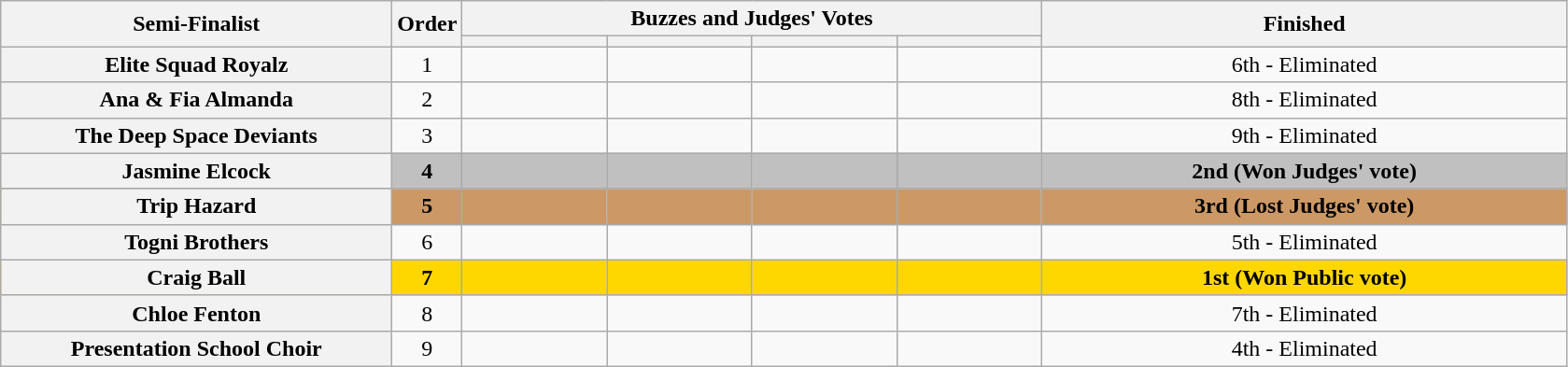<table class="wikitable plainrowheaders sortable" style="text-align:center;">
<tr>
<th scope="col" rowspan="2" class="unsortable" style="width:17em;">Semi-Finalist </th>
<th scope="col" rowspan="2" style="width:1em;">Order</th>
<th scope="col" colspan="4" class="unsortable" style="width:24em;">Buzzes and Judges' Votes</th>
<th scope="col" rowspan="2" style="width:23em;">Finished </th>
</tr>
<tr>
<th scope="col" class="unsortable" style="width:6em;"></th>
<th scope="col" class="unsortable" style="width:6em;"></th>
<th scope="col" class="unsortable" style="width:6em;"></th>
<th scope="col" class="unsortable" style="width:6em;"></th>
</tr>
<tr>
<th scope="row">Elite Squad Royalz</th>
<td>1</td>
<td style="text-align:center;"></td>
<td style="text-align:center;"></td>
<td style="text-align:center;"></td>
<td style="text-align:center;"></td>
<td>6th - Eliminated</td>
</tr>
<tr>
<th scope="row">Ana & Fia Almanda</th>
<td>2</td>
<td style="text-align:center;"></td>
<td style="text-align:center;"></td>
<td style="text-align:center;"></td>
<td style="text-align:center;"></td>
<td>8th - Eliminated</td>
</tr>
<tr>
<th scope="row">The Deep Space Deviants</th>
<td>3</td>
<td style="text-align:center;"></td>
<td style="text-align:center;"></td>
<td style="text-align:center;"></td>
<td style="text-align:center;"></td>
<td>9th - Eliminated</td>
</tr>
<tr bgcolor=silver>
<th scope="row"><strong>Jasmine Elcock</strong></th>
<td><strong>4</strong></td>
<td style="text-align:center;"></td>
<td style="text-align:center;"></td>
<td style="text-align:center;"></td>
<td style="text-align:center;"></td>
<td><strong>2nd (Won Judges' vote)</strong></td>
</tr>
<tr bgcolor=#c96>
<th scope="row"><strong>Trip Hazard</strong> </th>
<td><strong>5</strong></td>
<td style="text-align:center;"></td>
<td style="text-align:center;"></td>
<td style="text-align:center;"></td>
<td style="text-align:center;"></td>
<td><strong>3rd (Lost Judges' vote)</strong></td>
</tr>
<tr>
<th scope="row">Togni Brothers</th>
<td>6</td>
<td style="text-align:center;"></td>
<td style="text-align:center;"></td>
<td style="text-align:center;"></td>
<td style="text-align:center;"></td>
<td>5th - Eliminated</td>
</tr>
<tr bgcolor=gold>
<th scope="row"><strong>Craig Ball</strong></th>
<td><strong>7</strong></td>
<td style="text-align:center;"></td>
<td style="text-align:center;"></td>
<td style="text-align:center;"></td>
<td style="text-align:center;"></td>
<td><strong>1st (Won Public vote)</strong></td>
</tr>
<tr>
<th scope="row">Chloe Fenton</th>
<td>8</td>
<td style="text-align:center;"></td>
<td style="text-align:center;"></td>
<td style="text-align:center;"></td>
<td style="text-align:center;"></td>
<td>7th - Eliminated</td>
</tr>
<tr>
<th scope="row">Presentation School Choir</th>
<td>9</td>
<td style="text-align:center;"></td>
<td style="text-align:center;"></td>
<td style="text-align:center;"></td>
<td style="text-align:center;"></td>
<td>4th - Eliminated</td>
</tr>
</table>
